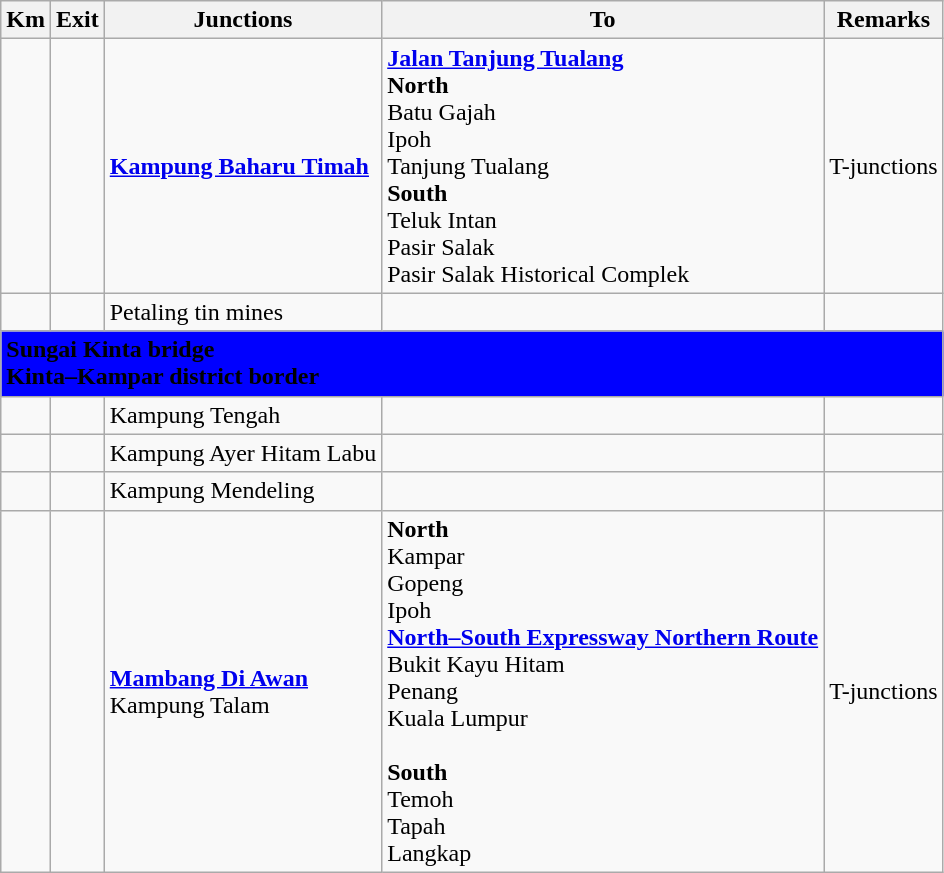<table class="wikitable">
<tr>
<th>Km</th>
<th>Exit</th>
<th>Junctions</th>
<th>To</th>
<th>Remarks</th>
</tr>
<tr>
<td></td>
<td></td>
<td><strong><a href='#'>Kampung Baharu Timah</a></strong></td>
<td> <strong><a href='#'>Jalan Tanjung Tualang</a></strong><br><strong>North</strong><br>Batu Gajah<br>Ipoh<br>Tanjung Tualang<br><strong>South</strong><br>Teluk Intan<br>Pasir Salak<br>Pasir Salak Historical Complek</td>
<td>T-junctions</td>
</tr>
<tr>
<td></td>
<td></td>
<td>Petaling tin mines</td>
<td></td>
<td></td>
</tr>
<tr>
<td style="width:600px" colspan="6" style="text-align:center" bgcolor="blue"><strong><span>Sungai Kinta bridge<br>Kinta–Kampar district border</span></strong></td>
</tr>
<tr>
<td></td>
<td></td>
<td>Kampung Tengah</td>
<td></td>
<td></td>
</tr>
<tr>
<td></td>
<td></td>
<td>Kampung Ayer Hitam Labu</td>
<td></td>
<td></td>
</tr>
<tr>
<td></td>
<td></td>
<td>Kampung Mendeling</td>
<td></td>
<td></td>
</tr>
<tr>
<td></td>
<td></td>
<td><strong><a href='#'>Mambang Di Awan</a></strong><br>Kampung Talam</td>
<td><strong>North</strong><br> Kampar<br> Gopeng<br> Ipoh<br>  <strong><a href='#'>North–South Expressway Northern Route</a></strong><br>Bukit Kayu Hitam<br>Penang<br>Kuala Lumpur<br><br><strong>South</strong><br> Temoh<br> Tapah<br> Langkap</td>
<td>T-junctions</td>
</tr>
</table>
